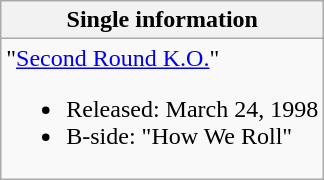<table class="wikitable">
<tr>
<th>Single information</th>
</tr>
<tr>
<td>"<a href='#'>Second Round K.O.</a>"<br><ul><li>Released: March 24, 1998</li><li>B-side: "How We Roll"</li></ul></td>
</tr>
</table>
